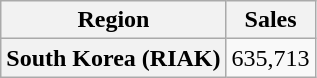<table class="wikitable plainrowheaders">
<tr>
<th>Region</th>
<th>Sales</th>
</tr>
<tr>
<th scope="row">South Korea (RIAK)</th>
<td align="center">635,713</td>
</tr>
</table>
